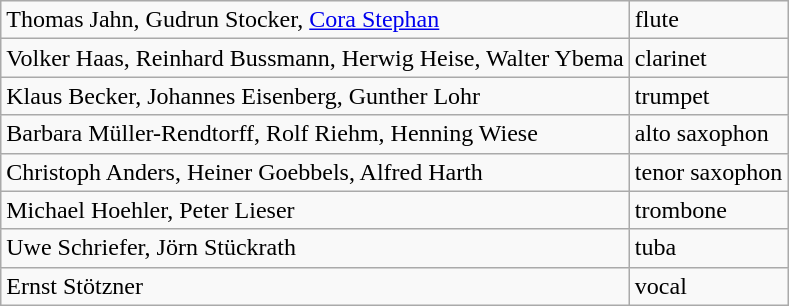<table class="wikitable">
<tr>
<td>Thomas Jahn, Gudrun Stocker, <a href='#'>Cora Stephan</a></td>
<td>flute</td>
</tr>
<tr>
<td>Volker Haas, Reinhard Bussmann, Herwig Heise, Walter Ybema</td>
<td>clarinet</td>
</tr>
<tr>
<td>Klaus Becker, Johannes Eisenberg, Gunther Lohr</td>
<td>trumpet</td>
</tr>
<tr>
<td>Barbara Müller-Rendtorff, Rolf Riehm, Henning Wiese</td>
<td>alto saxophon</td>
</tr>
<tr>
<td>Christoph Anders, Heiner Goebbels, Alfred Harth</td>
<td>tenor saxophon</td>
</tr>
<tr>
<td>Michael Hoehler, Peter Lieser</td>
<td>trombone</td>
</tr>
<tr>
<td>Uwe Schriefer, Jörn Stückrath</td>
<td>tuba</td>
</tr>
<tr>
<td>Ernst Stötzner</td>
<td>vocal</td>
</tr>
</table>
